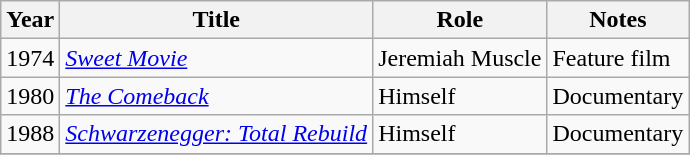<table class="wikitable sortable">
<tr>
<th>Year</th>
<th>Title</th>
<th>Role</th>
<th>Notes</th>
</tr>
<tr>
<td>1974</td>
<td><em><a href='#'>Sweet Movie</a></em></td>
<td>Jeremiah Muscle</td>
<td>Feature film</td>
</tr>
<tr>
<td>1980</td>
<td><em><a href='#'>The Comeback</a></em></td>
<td>Himself</td>
<td>Documentary</td>
</tr>
<tr>
<td>1988</td>
<td><em><a href='#'>Schwarzenegger: Total Rebuild</a></em></td>
<td>Himself</td>
<td>Documentary</td>
</tr>
<tr>
</tr>
</table>
